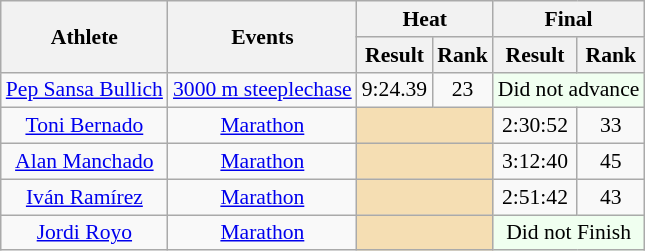<table class=wikitable style="text-align:center; font-size:90%">
<tr>
<th rowspan="2">Athlete</th>
<th rowspan="2">Events</th>
<th colspan="2">Heat</th>
<th colspan="2">Final</th>
</tr>
<tr>
<th>Result</th>
<th>Rank</th>
<th>Result</th>
<th>Rank</th>
</tr>
<tr>
<td><a href='#'>Pep Sansa Bullich</a></td>
<td><a href='#'>3000 m steeplechase</a></td>
<td>9:24.39</td>
<td>23</td>
<td align=center colspan=2 bgcolor=honeydew>Did not advance</td>
</tr>
<tr>
<td><a href='#'>Toni Bernado</a></td>
<td><a href='#'>Marathon</a></td>
<td colspan="2" bgcolor="wheat"></td>
<td>2:30:52</td>
<td>33</td>
</tr>
<tr>
<td><a href='#'>Alan Manchado</a></td>
<td><a href='#'>Marathon</a></td>
<td colspan="2" bgcolor="wheat"></td>
<td>3:12:40</td>
<td>45</td>
</tr>
<tr>
<td><a href='#'>Iván Ramírez</a></td>
<td><a href='#'>Marathon</a></td>
<td colspan="2" bgcolor="wheat"></td>
<td>2:51:42</td>
<td>43</td>
</tr>
<tr>
<td><a href='#'>Jordi Royo</a></td>
<td><a href='#'>Marathon</a></td>
<td colspan="2" bgcolor="wheat"></td>
<td align=center colspan=2 bgcolor=honeydew>Did not Finish</td>
</tr>
</table>
